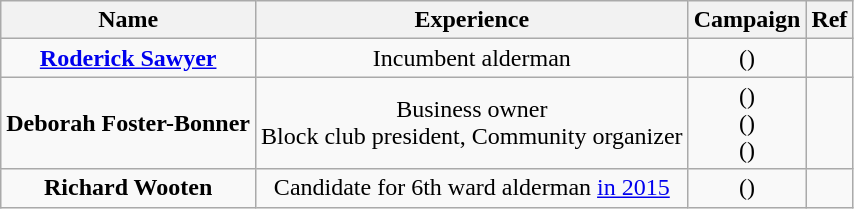<table class="wikitable" style="text-align:center">
<tr>
<th>Name</th>
<th>Experience</th>
<th>Campaign</th>
<th>Ref</th>
</tr>
<tr>
<td><strong><a href='#'>Roderick Sawyer</a></strong></td>
<td>Incumbent alderman</td>
<td>()</td>
<td></td>
</tr>
<tr>
<td><strong>Deborah Foster-Bonner</strong></td>
<td>Business owner<br>Block club president, Community organizer</td>
<td>()<br>()<br>()</td>
<td></td>
</tr>
<tr>
<td><strong>Richard Wooten</strong></td>
<td>Candidate for 6th ward alderman <a href='#'>in 2015</a></td>
<td>()</td>
<td></td>
</tr>
</table>
